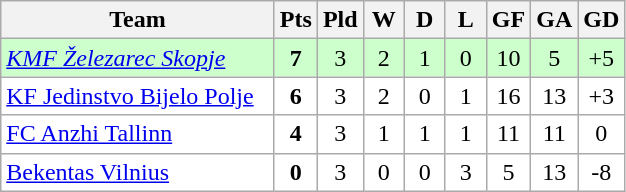<table class="wikitable" style="text-align: center;">
<tr>
<th width="175">Team</th>
<th width="20">Pts</th>
<th width="20">Pld</th>
<th width="20">W</th>
<th width="20">D</th>
<th width="20">L</th>
<th width="20">GF</th>
<th width="20">GA</th>
<th width="20">GD</th>
</tr>
<tr bgcolor=#ccffcc>
<td align="left"> <em><a href='#'>KMF Železarec Skopje</a></em></td>
<td><strong>7</strong></td>
<td>3</td>
<td>2</td>
<td>1</td>
<td>0</td>
<td>10</td>
<td>5</td>
<td>+5</td>
</tr>
<tr bgcolor=ffffff>
<td align="left"> <a href='#'>KF Jedinstvo Bijelo Polje</a></td>
<td><strong>6</strong></td>
<td>3</td>
<td>2</td>
<td>0</td>
<td>1</td>
<td>16</td>
<td>13</td>
<td>+3</td>
</tr>
<tr bgcolor=ffffff>
<td align="left"> <a href='#'>FC Anzhi Tallinn</a></td>
<td><strong>4</strong></td>
<td>3</td>
<td>1</td>
<td>1</td>
<td>1</td>
<td>11</td>
<td>11</td>
<td>0</td>
</tr>
<tr bgcolor=ffffff>
<td align="left"> <a href='#'>Bekentas Vilnius</a></td>
<td><strong>0</strong></td>
<td>3</td>
<td>0</td>
<td>0</td>
<td>3</td>
<td>5</td>
<td>13</td>
<td>-8</td>
</tr>
</table>
